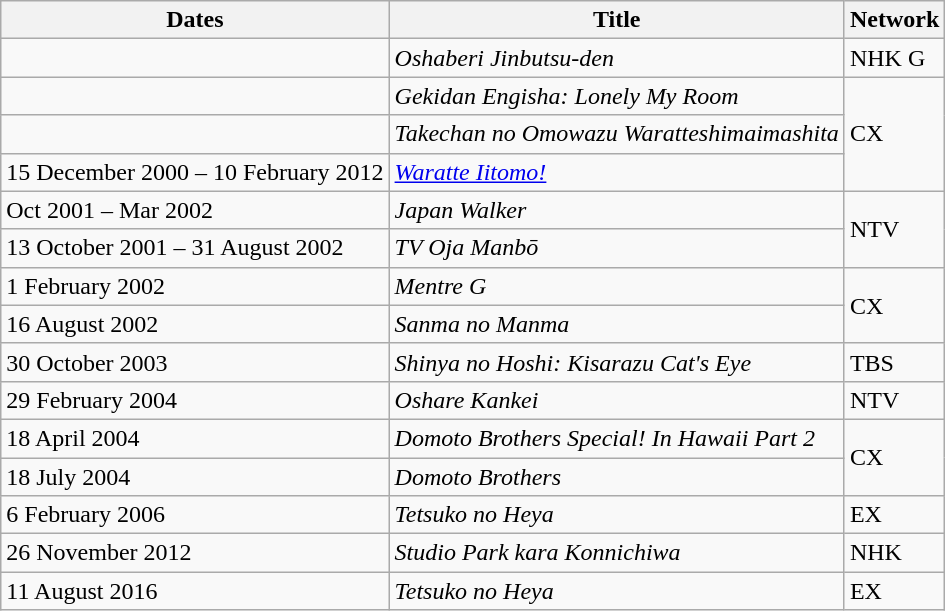<table class="wikitable">
<tr>
<th>Dates</th>
<th>Title</th>
<th>Network</th>
</tr>
<tr>
<td></td>
<td><em>Oshaberi Jinbutsu-den</em></td>
<td>NHK G</td>
</tr>
<tr>
<td></td>
<td><em>Gekidan Engisha: Lonely My Room</em></td>
<td rowspan="3">CX</td>
</tr>
<tr>
<td></td>
<td><em>Takechan no Omowazu Waratteshimaimashita</em></td>
</tr>
<tr>
<td>15 December 2000 – 10 February 2012</td>
<td><em><a href='#'>Waratte Iitomo!</a></em></td>
</tr>
<tr>
<td>Oct 2001 – Mar 2002</td>
<td><em>Japan Walker</em></td>
<td rowspan="2">NTV</td>
</tr>
<tr>
<td>13 October 2001 – 31 August 2002</td>
<td><em>TV Oja Manbō</em></td>
</tr>
<tr>
<td>1 February 2002</td>
<td><em>Mentre G</em></td>
<td rowspan="2">CX</td>
</tr>
<tr>
<td>16 August 2002</td>
<td><em>Sanma no Manma</em></td>
</tr>
<tr>
<td>30 October 2003</td>
<td><em>Shinya no Hoshi: Kisarazu Cat's Eye</em></td>
<td>TBS</td>
</tr>
<tr>
<td>29 February 2004</td>
<td><em>Oshare Kankei</em></td>
<td>NTV</td>
</tr>
<tr>
<td>18 April 2004</td>
<td><em>Domoto Brothers Special! In Hawaii Part 2</em></td>
<td rowspan="2">CX</td>
</tr>
<tr>
<td>18 July 2004</td>
<td><em>Domoto Brothers</em></td>
</tr>
<tr>
<td>6 February 2006</td>
<td><em>Tetsuko no Heya</em></td>
<td>EX</td>
</tr>
<tr>
<td>26 November 2012</td>
<td><em>Studio Park kara Konnichiwa</em></td>
<td>NHK</td>
</tr>
<tr>
<td>11 August 2016</td>
<td><em>Tetsuko no Heya</em></td>
<td>EX</td>
</tr>
</table>
